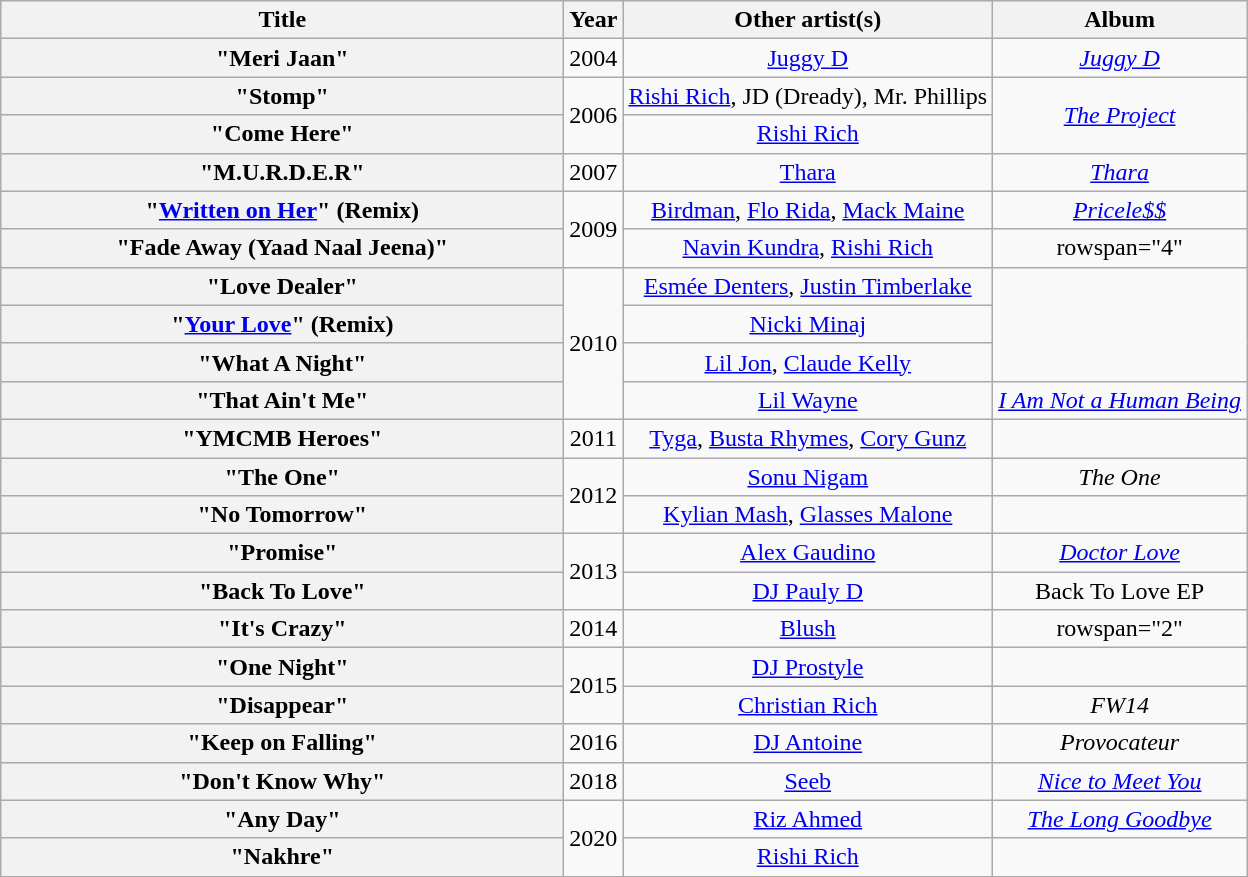<table class="wikitable plainrowheaders" style="text-align:center;">
<tr>
<th scope="col" style="width:23em;">Title</th>
<th scope="col" style="width:1em;">Year</th>
<th scope="col">Other artist(s)</th>
<th scope="col">Album</th>
</tr>
<tr>
<th scope="row">"Meri Jaan"</th>
<td>2004</td>
<td><a href='#'>Juggy D</a></td>
<td><em><a href='#'>Juggy D</a></em></td>
</tr>
<tr>
<th scope="row">"Stomp"</th>
<td rowspan="2">2006</td>
<td><a href='#'>Rishi Rich</a>, JD (Dready), Mr. Phillips</td>
<td rowspan="2"><em><a href='#'>The Project</a></em></td>
</tr>
<tr>
<th scope="row">"Come Here"</th>
<td><a href='#'>Rishi Rich</a></td>
</tr>
<tr>
<th scope="row">"M.U.R.D.E.R"</th>
<td>2007</td>
<td><a href='#'>Thara</a></td>
<td><em><a href='#'>Thara</a></em></td>
</tr>
<tr>
<th scope="row">"<a href='#'>Written on Her</a>" (Remix)</th>
<td rowspan="2">2009</td>
<td><a href='#'>Birdman</a>, <a href='#'>Flo Rida</a>, <a href='#'>Mack Maine</a></td>
<td><em><a href='#'>Pricele$$</a></em></td>
</tr>
<tr>
<th scope="row">"Fade Away (Yaad Naal Jeena)"</th>
<td><a href='#'>Navin Kundra</a>, <a href='#'>Rishi Rich</a></td>
<td>rowspan="4" </td>
</tr>
<tr>
<th scope="row">"Love Dealer"</th>
<td rowspan="4">2010</td>
<td><a href='#'>Esmée Denters</a>, <a href='#'>Justin Timberlake</a></td>
</tr>
<tr>
<th scope="row">"<a href='#'>Your Love</a>" (Remix)</th>
<td><a href='#'>Nicki Minaj</a></td>
</tr>
<tr>
<th scope="row">"What A Night"</th>
<td><a href='#'>Lil Jon</a>, <a href='#'>Claude Kelly</a></td>
</tr>
<tr>
<th scope="row">"That Ain't Me"</th>
<td><a href='#'>Lil Wayne</a></td>
<td><em><a href='#'>I Am Not a Human Being</a></em></td>
</tr>
<tr>
<th scope="row">"YMCMB Heroes"</th>
<td>2011</td>
<td><a href='#'>Tyga</a>, <a href='#'>Busta Rhymes</a>, <a href='#'>Cory Gunz</a></td>
<td></td>
</tr>
<tr>
<th scope="row">"The One"</th>
<td rowspan="2">2012</td>
<td><a href='#'>Sonu Nigam</a></td>
<td><em>The One</em></td>
</tr>
<tr>
<th scope="row">"No Tomorrow"</th>
<td><a href='#'>Kylian Mash</a>, <a href='#'>Glasses Malone</a></td>
<td></td>
</tr>
<tr>
<th scope="row">"Promise"</th>
<td rowspan="2">2013</td>
<td><a href='#'>Alex Gaudino</a></td>
<td><em><a href='#'>Doctor Love</a></em></td>
</tr>
<tr>
<th>"Back To Love"</th>
<td><a href='#'>DJ Pauly D</a></td>
<td>Back To Love EP</td>
</tr>
<tr>
<th scope="row">"It's Crazy"</th>
<td>2014</td>
<td><a href='#'>Blush</a></td>
<td>rowspan="2" </td>
</tr>
<tr>
<th scope="row">"One Night"</th>
<td rowspan="2">2015</td>
<td><a href='#'>DJ Prostyle</a></td>
</tr>
<tr>
<th scope="row">"Disappear"</th>
<td><a href='#'>Christian Rich</a></td>
<td><em>FW14</em></td>
</tr>
<tr>
<th scope="row">"Keep on Falling"</th>
<td>2016</td>
<td><a href='#'>DJ Antoine</a></td>
<td><em>Provocateur</em></td>
</tr>
<tr>
<th scope="row">"Don't Know Why"</th>
<td>2018</td>
<td><a href='#'>Seeb</a></td>
<td><em><a href='#'>Nice to Meet You</a></em></td>
</tr>
<tr>
<th scope="row">"Any Day"</th>
<td rowspan="2">2020</td>
<td><a href='#'>Riz Ahmed</a></td>
<td><em><a href='#'>The Long Goodbye</a></em></td>
</tr>
<tr>
<th scope="row">"Nakhre"</th>
<td><a href='#'>Rishi Rich</a></td>
<td></td>
</tr>
</table>
